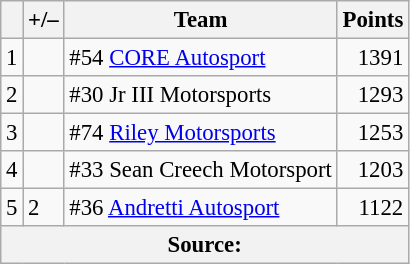<table class="wikitable" style="font-size: 95%;">
<tr>
<th scope="col"></th>
<th scope="col">+/–</th>
<th scope="col">Team</th>
<th scope="col">Points</th>
</tr>
<tr>
<td align=center>1</td>
<td align="left"></td>
<td> #54 <a href='#'>CORE Autosport</a></td>
<td align=right>1391</td>
</tr>
<tr>
<td align=center>2</td>
<td align="left"></td>
<td> #30 Jr III Motorsports</td>
<td align=right>1293</td>
</tr>
<tr>
<td align=center>3</td>
<td align="left"></td>
<td> #74 <a href='#'>Riley Motorsports</a></td>
<td align=right>1253</td>
</tr>
<tr>
<td align=center>4</td>
<td align="left"></td>
<td> #33 Sean Creech Motorsport</td>
<td align=right>1203</td>
</tr>
<tr>
<td align=center>5</td>
<td align="left"> 2</td>
<td> #36 <a href='#'>Andretti Autosport</a></td>
<td align=right>1122</td>
</tr>
<tr>
<th colspan=5>Source:</th>
</tr>
</table>
